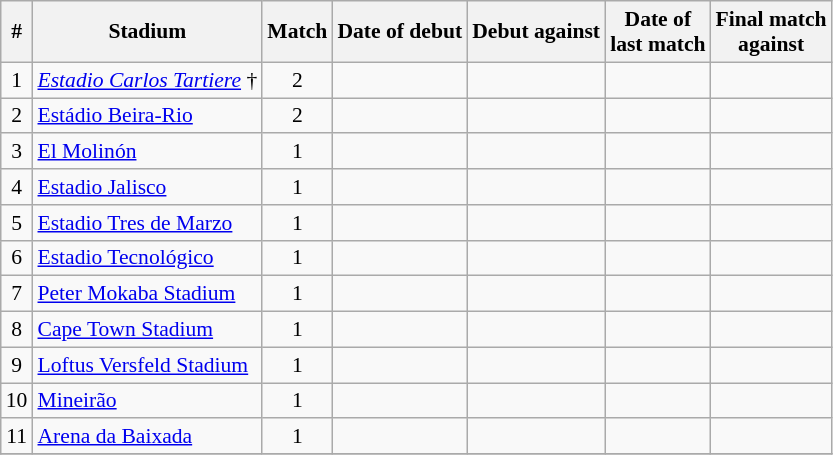<table class="wikitable sortable" style="font-size: 90%; text-align: center;">
<tr>
<th>#</th>
<th>Stadium</th>
<th>Match</th>
<th>Date of debut</th>
<th>Debut against</th>
<th>Date of<br>last match</th>
<th>Final match<br>against</th>
</tr>
<tr>
<td>1</td>
<td align=left> <em><a href='#'>Estadio Carlos Tartiere</a></em> †</td>
<td>2</td>
<td></td>
<td align=left></td>
<td></td>
<td align=left></td>
</tr>
<tr>
<td>2</td>
<td align=left> <a href='#'>Estádio Beira-Rio</a></td>
<td>2</td>
<td></td>
<td align=left></td>
<td></td>
<td align=left></td>
</tr>
<tr>
<td>3</td>
<td align=left> <a href='#'>El Molinón</a></td>
<td>1</td>
<td></td>
<td align=left></td>
<td></td>
<td align=left></td>
</tr>
<tr>
<td>4</td>
<td align=left> <a href='#'>Estadio Jalisco</a></td>
<td>1</td>
<td></td>
<td align=left></td>
<td></td>
<td align=left></td>
</tr>
<tr>
<td>5</td>
<td align=left> <a href='#'>Estadio Tres de Marzo</a></td>
<td>1</td>
<td></td>
<td align=left></td>
<td></td>
<td align=left></td>
</tr>
<tr>
<td>6</td>
<td align=left> <a href='#'>Estadio Tecnológico</a></td>
<td>1</td>
<td></td>
<td align=left></td>
<td></td>
<td align=left></td>
</tr>
<tr>
<td>7</td>
<td align=left> <a href='#'>Peter Mokaba Stadium</a></td>
<td>1</td>
<td></td>
<td align=left></td>
<td></td>
<td align=left></td>
</tr>
<tr>
<td>8</td>
<td align=left> <a href='#'>Cape Town Stadium</a></td>
<td>1</td>
<td></td>
<td align=left></td>
<td></td>
<td align=left></td>
</tr>
<tr>
<td>9</td>
<td align=left> <a href='#'>Loftus Versfeld Stadium</a></td>
<td>1</td>
<td></td>
<td align=left></td>
<td></td>
<td align=left></td>
</tr>
<tr>
<td>10</td>
<td align=left> <a href='#'>Mineirão</a></td>
<td>1</td>
<td></td>
<td align=left></td>
<td></td>
<td align=left></td>
</tr>
<tr>
<td>11</td>
<td align=left> <a href='#'>Arena da Baixada</a></td>
<td>1</td>
<td></td>
<td align=left></td>
<td></td>
<td align=left></td>
</tr>
<tr>
</tr>
</table>
